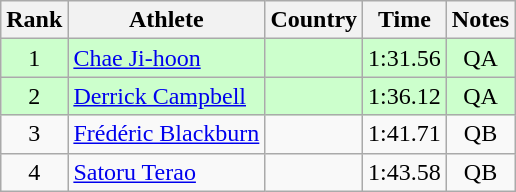<table class="wikitable" style="text-align:center">
<tr>
<th>Rank</th>
<th>Athlete</th>
<th>Country</th>
<th>Time</th>
<th>Notes</th>
</tr>
<tr bgcolor=ccffcc>
<td>1</td>
<td align=left><a href='#'>Chae Ji-hoon</a></td>
<td align=left></td>
<td>1:31.56</td>
<td>QA</td>
</tr>
<tr bgcolor=ccffcc>
<td>2</td>
<td align=left><a href='#'>Derrick Campbell</a></td>
<td align=left></td>
<td>1:36.12</td>
<td>QA</td>
</tr>
<tr>
<td>3</td>
<td align=left><a href='#'>Frédéric Blackburn</a></td>
<td align=left></td>
<td>1:41.71</td>
<td>QB</td>
</tr>
<tr>
<td>4</td>
<td align=left><a href='#'>Satoru Terao</a></td>
<td align=left></td>
<td>1:43.58</td>
<td>QB</td>
</tr>
</table>
